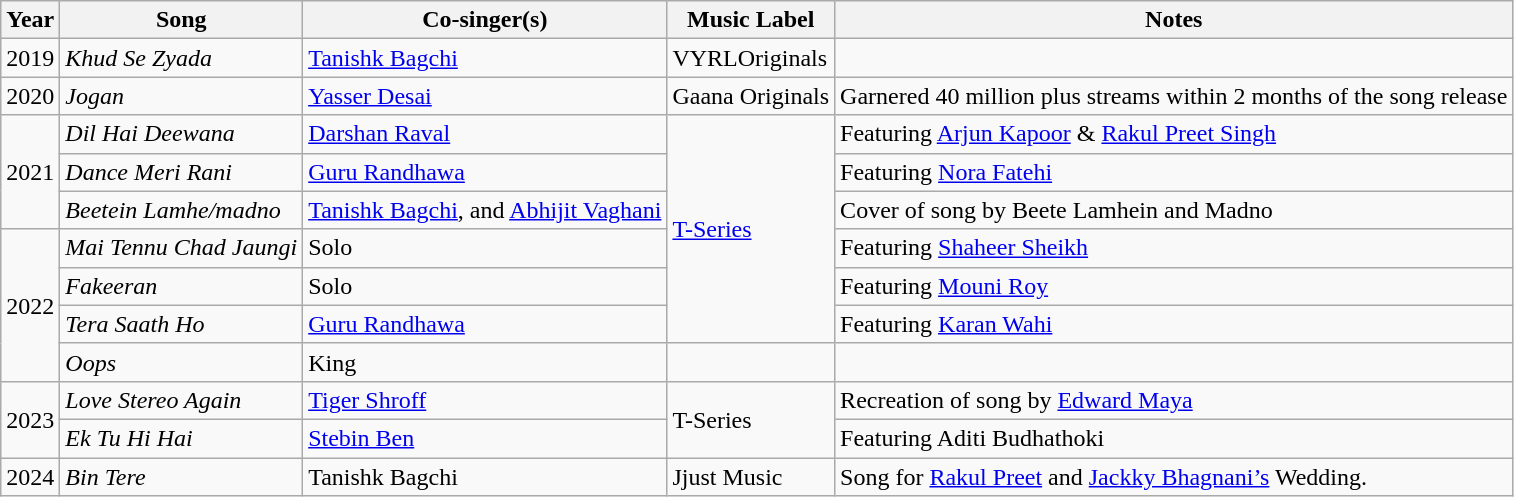<table class="wikitable sortable">
<tr>
<th>Year</th>
<th>Song</th>
<th>Co-singer(s)</th>
<th>Music Label</th>
<th>Notes</th>
</tr>
<tr>
<td>2019</td>
<td><em>Khud Se Zyada</em></td>
<td><a href='#'>Tanishk Bagchi</a></td>
<td>VYRLOriginals</td>
<td></td>
</tr>
<tr>
<td>2020</td>
<td><em>Jogan</em></td>
<td><a href='#'>Yasser Desai</a></td>
<td>Gaana Originals</td>
<td>Garnered 40 million plus streams within 2 months of the song release</td>
</tr>
<tr>
<td colspan="1" rowspan="3">2021</td>
<td><em>Dil Hai Deewana</em></td>
<td><a href='#'>Darshan Raval</a></td>
<td colspan="1" rowspan="6"><a href='#'>T-Series</a></td>
<td>Featuring <a href='#'>Arjun Kapoor</a> & <a href='#'>Rakul Preet Singh</a></td>
</tr>
<tr>
<td><em>Dance Meri Rani</em></td>
<td><a href='#'>Guru Randhawa</a></td>
<td>Featuring <a href='#'>Nora Fatehi</a></td>
</tr>
<tr>
<td><em>Beetein Lamhe/madno</em></td>
<td><a href='#'>Tanishk Bagchi</a>, and <a href='#'>Abhijit Vaghani</a></td>
<td>Cover of song by Beete Lamhein and Madno</td>
</tr>
<tr>
<td colspan="1" rowspan="4">2022</td>
<td><em>Mai Tennu Chad Jaungi</em></td>
<td>Solo</td>
<td>Featuring <a href='#'>Shaheer Sheikh</a></td>
</tr>
<tr>
<td><em>Fakeeran</em></td>
<td>Solo</td>
<td>Featuring <a href='#'>Mouni Roy</a></td>
</tr>
<tr>
<td><em>Tera Saath Ho</em></td>
<td><a href='#'>Guru Randhawa</a></td>
<td>Featuring <a href='#'>Karan Wahi</a></td>
</tr>
<tr>
<td><em>Oops</em></td>
<td>King</td>
<td></td>
<td></td>
</tr>
<tr>
<td colspan="1" rowspan="2">2023</td>
<td><em>Love Stereo Again</em></td>
<td><a href='#'>Tiger Shroff</a></td>
<td colspan="1" rowspan="2">T-Series</td>
<td>Recreation of song by <a href='#'>Edward Maya</a></td>
</tr>
<tr>
<td><em>Ek Tu Hi Hai</em></td>
<td><a href='#'>Stebin Ben</a></td>
<td>Featuring Aditi Budhathoki</td>
</tr>
<tr>
<td>2024</td>
<td><em>Bin Tere</em></td>
<td>Tanishk Bagchi</td>
<td>Jjust Music</td>
<td>Song for <a href='#'>Rakul Preet</a> and <a href='#'>Jackky Bhagnani’s</a> Wedding.</td>
</tr>
</table>
